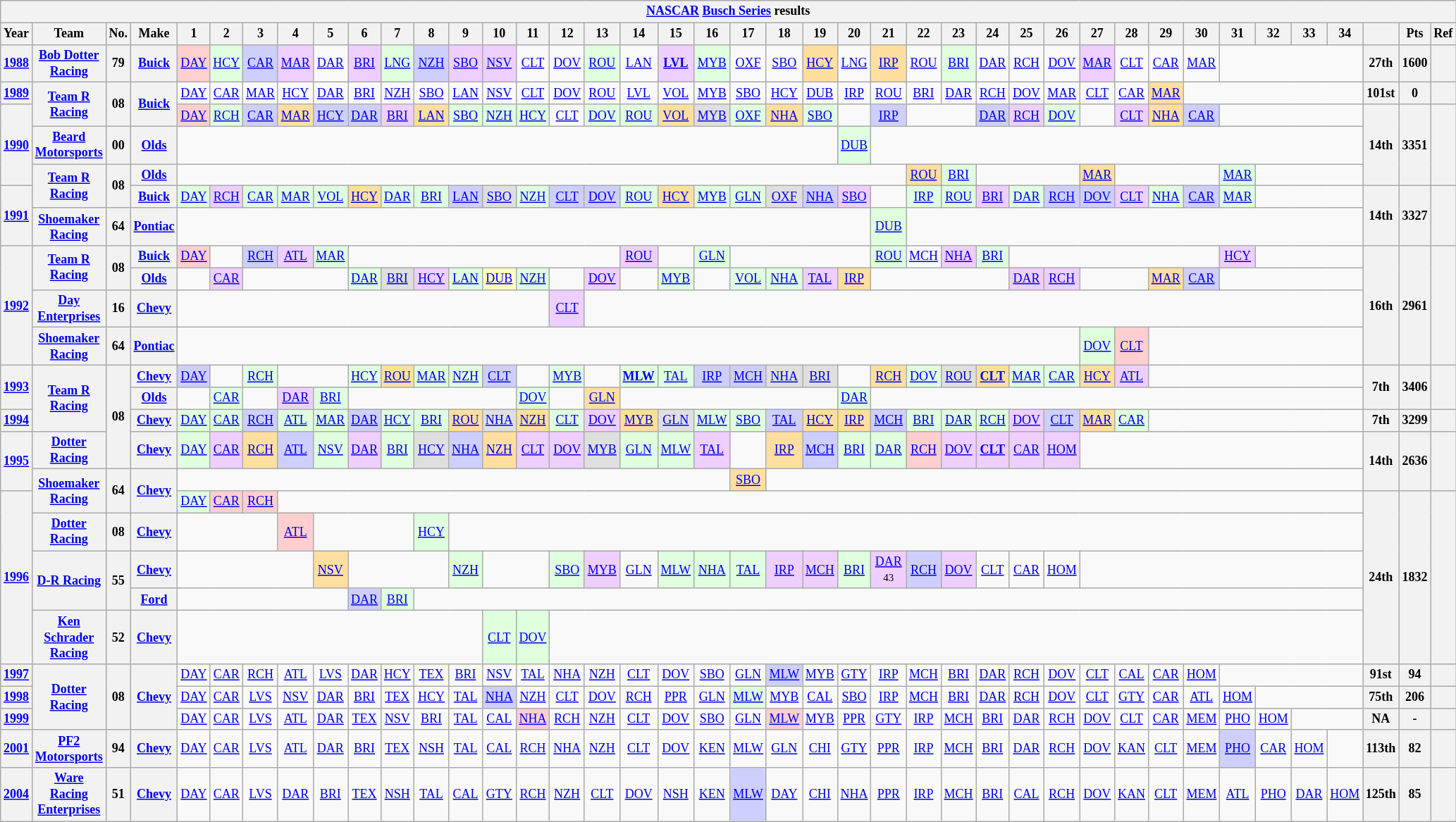<table class="wikitable" style="text-align:center; font-size:75%">
<tr>
<th colspan=42><a href='#'>NASCAR</a> <a href='#'>Busch Series</a> results</th>
</tr>
<tr>
<th>Year</th>
<th>Team</th>
<th>No.</th>
<th>Make</th>
<th>1</th>
<th>2</th>
<th>3</th>
<th>4</th>
<th>5</th>
<th>6</th>
<th>7</th>
<th>8</th>
<th>9</th>
<th>10</th>
<th>11</th>
<th>12</th>
<th>13</th>
<th>14</th>
<th>15</th>
<th>16</th>
<th>17</th>
<th>18</th>
<th>19</th>
<th>20</th>
<th>21</th>
<th>22</th>
<th>23</th>
<th>24</th>
<th>25</th>
<th>26</th>
<th>27</th>
<th>28</th>
<th>29</th>
<th>30</th>
<th>31</th>
<th>32</th>
<th>33</th>
<th>34</th>
<th></th>
<th>Pts</th>
<th>Ref</th>
</tr>
<tr>
<th><a href='#'>1988</a></th>
<th><a href='#'>Bob Dotter Racing</a></th>
<th>79</th>
<th><a href='#'>Buick</a></th>
<td style="background:#FFCFCF;"><a href='#'>DAY</a><br></td>
<td style="background:#DFFFDF;"><a href='#'>HCY</a><br></td>
<td style="background:#CFCFFF;"><a href='#'>CAR</a><br></td>
<td style="background:#EFCFFF;"><a href='#'>MAR</a><br></td>
<td><a href='#'>DAR</a></td>
<td style="background:#EFCFFF;"><a href='#'>BRI</a><br></td>
<td style="background:#DFFFDF;"><a href='#'>LNG</a><br></td>
<td style="background:#CFCFFF;"><a href='#'>NZH</a><br></td>
<td style="background:#EFCFFF;"><a href='#'>SBO</a><br></td>
<td style="background:#EFCFFF;"><a href='#'>NSV</a><br></td>
<td><a href='#'>CLT</a></td>
<td><a href='#'>DOV</a></td>
<td style="background:#DFFFDF;"><a href='#'>ROU</a><br></td>
<td><a href='#'>LAN</a></td>
<td style="background:#EFCFFF;"><strong><a href='#'>LVL</a></strong><br></td>
<td style="background:#DFFFDF;"><a href='#'>MYB</a><br></td>
<td><a href='#'>OXF</a></td>
<td><a href='#'>SBO</a></td>
<td style="background:#FFDF9F;"><a href='#'>HCY</a><br></td>
<td><a href='#'>LNG</a></td>
<td style="background:#FFDF9F;"><a href='#'>IRP</a><br></td>
<td><a href='#'>ROU</a></td>
<td style="background:#DFFFDF;"><a href='#'>BRI</a><br></td>
<td><a href='#'>DAR</a></td>
<td><a href='#'>RCH</a></td>
<td><a href='#'>DOV</a></td>
<td style="background:#EFCFFF;"><a href='#'>MAR</a><br></td>
<td><a href='#'>CLT</a></td>
<td><a href='#'>CAR</a></td>
<td><a href='#'>MAR</a></td>
<td colspan=4></td>
<th>27th</th>
<th>1600</th>
<th></th>
</tr>
<tr>
<th><a href='#'>1989</a></th>
<th rowspan=2><a href='#'>Team R Racing</a></th>
<th rowspan=2>08</th>
<th rowspan=2><a href='#'>Buick</a></th>
<td><a href='#'>DAY</a></td>
<td><a href='#'>CAR</a></td>
<td><a href='#'>MAR</a></td>
<td><a href='#'>HCY</a></td>
<td><a href='#'>DAR</a></td>
<td><a href='#'>BRI</a></td>
<td><a href='#'>NZH</a></td>
<td><a href='#'>SBO</a></td>
<td><a href='#'>LAN</a></td>
<td><a href='#'>NSV</a></td>
<td><a href='#'>CLT</a></td>
<td><a href='#'>DOV</a></td>
<td><a href='#'>ROU</a></td>
<td><a href='#'>LVL</a></td>
<td><a href='#'>VOL</a></td>
<td><a href='#'>MYB</a></td>
<td><a href='#'>SBO</a></td>
<td><a href='#'>HCY</a></td>
<td><a href='#'>DUB</a></td>
<td><a href='#'>IRP</a></td>
<td><a href='#'>ROU</a></td>
<td><a href='#'>BRI</a></td>
<td><a href='#'>DAR</a></td>
<td><a href='#'>RCH</a></td>
<td><a href='#'>DOV</a></td>
<td><a href='#'>MAR</a></td>
<td><a href='#'>CLT</a></td>
<td><a href='#'>CAR</a></td>
<td style="background:#FFDF9F;"><a href='#'>MAR</a><br></td>
<td colspan=5></td>
<th>101st</th>
<th>0</th>
<th></th>
</tr>
<tr>
<th rowspan=3><a href='#'>1990</a></th>
<td style="background:#FFCFCF;"><a href='#'>DAY</a><br></td>
<td style="background:#DFFFDF;"><a href='#'>RCH</a><br></td>
<td style="background:#CFCFFF;"><a href='#'>CAR</a><br></td>
<td style="background:#FFDF9F;"><a href='#'>MAR</a><br></td>
<td style="background:#CFCFFF;"><a href='#'>HCY</a><br></td>
<td style="background:#CFCFFF;"><a href='#'>DAR</a><br></td>
<td style="background:#EFCFFF;"><a href='#'>BRI</a><br></td>
<td style="background:#FFDF9F;"><a href='#'>LAN</a><br></td>
<td style="background:#DFFFDF;"><a href='#'>SBO</a><br></td>
<td style="background:#DFFFDF;"><a href='#'>NZH</a><br></td>
<td style="background:#DFFFDF;"><a href='#'>HCY</a><br></td>
<td><a href='#'>CLT</a></td>
<td style="background:#DFFFDF;"><a href='#'>DOV</a><br></td>
<td style="background:#DFFFDF;"><a href='#'>ROU</a><br></td>
<td style="background:#FFDF9F;"><a href='#'>VOL</a><br></td>
<td style="background:#DFDFDF;"><a href='#'>MYB</a><br></td>
<td style="background:#DFFFDF;"><a href='#'>OXF</a><br></td>
<td style="background:#FFDF9F;"><a href='#'>NHA</a><br></td>
<td style="background:#DFFFDF;"><a href='#'>SBO</a><br></td>
<td></td>
<td style="background:#CFCFFF;"><a href='#'>IRP</a><br></td>
<td colspan=2></td>
<td style="background:#CFCFFF;"><a href='#'>DAR</a><br></td>
<td style="background:#EFCFFF;"><a href='#'>RCH</a><br></td>
<td style="background:#DFFFDF;"><a href='#'>DOV</a><br></td>
<td></td>
<td style="background:#EFCFFF;"><a href='#'>CLT</a><br></td>
<td style="background:#FFDF9F;"><a href='#'>NHA</a><br></td>
<td style="background:#CFCFFF;"><a href='#'>CAR</a><br></td>
<td colspan=4></td>
<th rowspan=3>14th</th>
<th rowspan=3>3351</th>
<th rowspan=3></th>
</tr>
<tr>
<th><a href='#'>Beard Motorsports</a></th>
<th>00</th>
<th><a href='#'>Olds</a></th>
<td colspan=19></td>
<td style="background:#DFFFDF;"><a href='#'>DUB</a><br></td>
<td colspan=14></td>
</tr>
<tr>
<th rowspan=2><a href='#'>Team R Racing</a></th>
<th rowspan=2>08</th>
<th><a href='#'>Olds</a></th>
<td colspan=21></td>
<td style="background:#FFDF9F;"><a href='#'>ROU</a><br></td>
<td style="background:#DFFFDF;"><a href='#'>BRI</a><br></td>
<td colspan=3></td>
<td style="background:#FFDF9F;"><a href='#'>MAR</a><br></td>
<td colspan=3></td>
<td style="background:#DFFFDF;"><a href='#'>MAR</a><br></td>
<td colspan=3></td>
</tr>
<tr>
<th rowspan=2><a href='#'>1991</a></th>
<th><a href='#'>Buick</a></th>
<td style="background:#DFFFDF;"><a href='#'>DAY</a><br></td>
<td style="background:#EFCFFF;"><a href='#'>RCH</a><br></td>
<td style="background:#DFFFDF;"><a href='#'>CAR</a><br></td>
<td style="background:#DFFFDF;"><a href='#'>MAR</a><br></td>
<td style="background:#DFFFDF;"><a href='#'>VOL</a><br></td>
<td style="background:#FFDF9F;"><a href='#'>HCY</a><br></td>
<td style="background:#DFFFDF;"><a href='#'>DAR</a><br></td>
<td style="background:#DFFFDF;"><a href='#'>BRI</a><br></td>
<td style="background:#CFCFFF;"><a href='#'>LAN</a><br></td>
<td style="background:#DFDFDF;"><a href='#'>SBO</a><br></td>
<td style="background:#DFFFDF;"><a href='#'>NZH</a><br></td>
<td style="background:#CFCFFF;"><a href='#'>CLT</a><br></td>
<td style="background:#CFCFFF;"><a href='#'>DOV</a><br></td>
<td style="background:#DFFFDF;"><a href='#'>ROU</a><br></td>
<td style="background:#FFDF9F;"><a href='#'>HCY</a><br></td>
<td style="background:#DFFFDF;"><a href='#'>MYB</a><br></td>
<td style="background:#DFFFDF;"><a href='#'>GLN</a><br></td>
<td style="background:#DFDFDF;"><a href='#'>OXF</a><br></td>
<td style="background:#CFCFFF;"><a href='#'>NHA</a><br></td>
<td style="background:#EFCFFF;"><a href='#'>SBO</a><br></td>
<td></td>
<td style="background:#DFFFDF;"><a href='#'>IRP</a><br></td>
<td style="background:#DFFFDF;"><a href='#'>ROU</a><br></td>
<td style="background:#EFCFFF;"><a href='#'>BRI</a><br></td>
<td style="background:#DFFFDF;"><a href='#'>DAR</a><br></td>
<td style="background:#CFCFFF;"><a href='#'>RCH</a><br></td>
<td style="background:#CFCFFF;"><a href='#'>DOV</a><br></td>
<td style="background:#EFCFFF;"><a href='#'>CLT</a><br></td>
<td style="background:#DFFFDF;"><a href='#'>NHA</a><br></td>
<td style="background:#CFCFFF;"><a href='#'>CAR</a><br></td>
<td style="background:#DFFFDF;"><a href='#'>MAR</a><br></td>
<td colspan=3></td>
<th rowspan=2>14th</th>
<th rowspan=2>3327</th>
<th rowspan=2></th>
</tr>
<tr>
<th><a href='#'>Shoemaker Racing</a></th>
<th>64</th>
<th><a href='#'>Pontiac</a></th>
<td colspan=20></td>
<td style="background:#DFFFDF;"><a href='#'>DUB</a><br></td>
<td colspan=13></td>
</tr>
<tr>
<th rowspan=4><a href='#'>1992</a></th>
<th rowspan=2><a href='#'>Team R Racing</a></th>
<th rowspan=2>08</th>
<th><a href='#'>Buick</a></th>
<td style="background:#FFCFCF;"><a href='#'>DAY</a><br></td>
<td></td>
<td style="background:#CFCFFF;"><a href='#'>RCH</a><br></td>
<td style="background:#EFCFFF;"><a href='#'>ATL</a><br></td>
<td style="background:#DFFFDF;"><a href='#'>MAR</a><br></td>
<td colspan=8></td>
<td style="background:#EFCFFF;"><a href='#'>ROU</a><br></td>
<td></td>
<td style="background:#DFFFDF;"><a href='#'>GLN</a><br></td>
<td colspan=4></td>
<td style="background:#DFFFDF;"><a href='#'>ROU</a><br></td>
<td><a href='#'>MCH</a></td>
<td style="background:#EFCFFF;"><a href='#'>NHA</a><br></td>
<td style="background:#DFFFDF;"><a href='#'>BRI</a><br></td>
<td colspan=6></td>
<td style="background:#EFCFFF;"><a href='#'>HCY</a><br></td>
<td colspan=3></td>
<th rowspan=4>16th</th>
<th rowspan=4>2961</th>
<th rowspan=4></th>
</tr>
<tr>
<th><a href='#'>Olds</a></th>
<td></td>
<td style="background:#EFCFFF;"><a href='#'>CAR</a><br></td>
<td colspan=3></td>
<td style="background:#DFFFDF;"><a href='#'>DAR</a><br></td>
<td style="background:#DFDFDF;"><a href='#'>BRI</a><br></td>
<td style="background:#EFCFFF;"><a href='#'>HCY</a><br></td>
<td style="background:#DFFFDF;"><a href='#'>LAN</a><br></td>
<td style="background:#FFFFBF;"><a href='#'>DUB</a><br></td>
<td style="background:#DFFFDF;"><a href='#'>NZH</a><br></td>
<td></td>
<td style="background:#EFCFFF;"><a href='#'>DOV</a><br></td>
<td></td>
<td style="background:#DFFFDF;"><a href='#'>MYB</a><br></td>
<td></td>
<td style="background:#DFFFDF;"><a href='#'>VOL</a><br></td>
<td style="background:#DFFFDF;"><a href='#'>NHA</a><br></td>
<td style="background:#EFCFFF;"><a href='#'>TAL</a><br></td>
<td style="background:#FFDF9F;"><a href='#'>IRP</a><br></td>
<td colspan=4></td>
<td style="background:#EFCFFF;"><a href='#'>DAR</a><br></td>
<td style="background:#EFCFFF;"><a href='#'>RCH</a><br></td>
<td colspan=2></td>
<td style="background:#FFDF9F;"><a href='#'>MAR</a><br></td>
<td style="background:#CFCFFF;"><a href='#'>CAR</a><br></td>
<td colspan=4></td>
</tr>
<tr>
<th><a href='#'>Day Enterprises</a></th>
<th>16</th>
<th><a href='#'>Chevy</a></th>
<td colspan=11></td>
<td style="background:#EFCFFF;"><a href='#'>CLT</a><br></td>
<td colspan=22></td>
</tr>
<tr>
<th><a href='#'>Shoemaker Racing</a></th>
<th>64</th>
<th><a href='#'>Pontiac</a></th>
<td colspan=26></td>
<td style="background:#DFFFDF;"><a href='#'>DOV</a><br></td>
<td style="background:#FFCFCF;"><a href='#'>CLT</a><br></td>
<td colspan=6></td>
</tr>
<tr>
<th rowspan=2><a href='#'>1993</a></th>
<th rowspan=3><a href='#'>Team R Racing</a></th>
<th rowspan=4>08</th>
<th><a href='#'>Chevy</a></th>
<td style="background:#CFCFFF;"><a href='#'>DAY</a><br></td>
<td></td>
<td style="background:#DFFFDF;"><a href='#'>RCH</a><br></td>
<td colspan=2></td>
<td style="background:#DFFFDF;"><a href='#'>HCY</a><br></td>
<td style="background:#FFDF9F;"><a href='#'>ROU</a><br></td>
<td style="background:#DFFFDF;"><a href='#'>MAR</a><br></td>
<td style="background:#DFFFDF;"><a href='#'>NZH</a><br></td>
<td style="background:#CFCFFF;"><a href='#'>CLT</a><br></td>
<td></td>
<td style="background:#DFFFDF;"><a href='#'>MYB</a><br></td>
<td></td>
<td style="background:#DFFFDF;"><strong><a href='#'>MLW</a></strong><br></td>
<td style="background:#DFFFDF;"><a href='#'>TAL</a><br></td>
<td style="background:#CFCFFF;"><a href='#'>IRP</a><br></td>
<td style="background:#CFCFFF;"><a href='#'>MCH</a><br></td>
<td style="background:#DFDFDF;"><a href='#'>NHA</a><br></td>
<td style="background:#DFDFDF;"><a href='#'>BRI</a><br></td>
<td></td>
<td style="background:#FFDF9F;"><a href='#'>RCH</a><br></td>
<td style="background:#DFFFDF;"><a href='#'>DOV</a><br></td>
<td style="background:#DFDFDF;"><a href='#'>ROU</a><br></td>
<td style="background:#FFDF9F;"><strong><a href='#'>CLT</a></strong><br></td>
<td style="background:#DFFFDF;"><a href='#'>MAR</a><br></td>
<td style="background:#DFFFDF;"><a href='#'>CAR</a><br></td>
<td style="background:#FFDF9F;"><a href='#'>HCY</a><br></td>
<td style="background:#EFCFFF;"><a href='#'>ATL</a><br></td>
<td colspan=6></td>
<th rowspan=2>7th</th>
<th rowspan=2>3406</th>
<th rowspan=2></th>
</tr>
<tr>
<th><a href='#'>Olds</a></th>
<td></td>
<td style="background:#DFFFDF;"><a href='#'>CAR</a><br></td>
<td></td>
<td style="background:#EFCFFF;"><a href='#'>DAR</a><br></td>
<td style="background:#DFFFDF;"><a href='#'>BRI</a><br></td>
<td colspan=5></td>
<td style="background:#DFFFDF;"><a href='#'>DOV</a><br></td>
<td></td>
<td style="background:#FFDF9F;"><a href='#'>GLN</a><br></td>
<td colspan=6></td>
<td style="background:#DFFFDF;"><a href='#'>DAR</a><br></td>
<td colspan=14></td>
</tr>
<tr>
<th><a href='#'>1994</a></th>
<th><a href='#'>Chevy</a></th>
<td style="background:#DFFFDF;"><a href='#'>DAY</a><br></td>
<td style="background:#DFFFDF;"><a href='#'>CAR</a><br></td>
<td style="background:#CFCFFF;"><a href='#'>RCH</a><br></td>
<td style="background:#DFFFDF;"><a href='#'>ATL</a><br></td>
<td style="background:#DFFFDF;"><a href='#'>MAR</a><br></td>
<td style="background:#CFCFFF;"><a href='#'>DAR</a><br></td>
<td style="background:#DFFFDF;"><a href='#'>HCY</a><br></td>
<td style="background:#DFFFDF;"><a href='#'>BRI</a><br></td>
<td style="background:#FFDF9F;"><a href='#'>ROU</a><br></td>
<td style="background:#DFDFDF;"><a href='#'>NHA</a><br></td>
<td style="background:#FFDF9F;"><a href='#'>NZH</a><br></td>
<td style="background:#DFFFDF;"><a href='#'>CLT</a><br></td>
<td style="background:#EFCFFF;"><a href='#'>DOV</a><br></td>
<td style="background:#FFDF9F;"><a href='#'>MYB</a><br></td>
<td style="background:#DFDFDF;"><a href='#'>GLN</a><br></td>
<td style="background:#DFFFDF;"><a href='#'>MLW</a><br></td>
<td style="background:#DFFFDF;"><a href='#'>SBO</a><br></td>
<td style="background:#CFCFFF;"><a href='#'>TAL</a><br></td>
<td style="background:#FFDF9F;"><a href='#'>HCY</a><br></td>
<td style="background:#FFDF9F;"><a href='#'>IRP</a><br></td>
<td style="background:#CFCFFF;"><a href='#'>MCH</a><br></td>
<td style="background:#DFFFDF;"><a href='#'>BRI</a><br></td>
<td style="background:#DFFFDF;"><a href='#'>DAR</a><br></td>
<td style="background:#DFFFDF;"><a href='#'>RCH</a><br></td>
<td style="background:#EFCFFF;"><a href='#'>DOV</a><br></td>
<td style="background:#CFCFFF;"><a href='#'>CLT</a><br></td>
<td style="background:#FFDF9F;"><a href='#'>MAR</a><br></td>
<td style="background:#DFFFDF;"><a href='#'>CAR</a><br></td>
<td colspan=6></td>
<th>7th</th>
<th>3299</th>
<th></th>
</tr>
<tr>
<th rowspan=2><a href='#'>1995</a></th>
<th><a href='#'>Dotter Racing</a></th>
<th><a href='#'>Chevy</a></th>
<td style="background:#DFFFDF;"><a href='#'>DAY</a><br></td>
<td style="background:#EFCFFF;"><a href='#'>CAR</a><br></td>
<td style="background:#FFDF9F;"><a href='#'>RCH</a><br></td>
<td style="background:#CFCFFF;"><a href='#'>ATL</a><br></td>
<td style="background:#DFFFDF;"><a href='#'>NSV</a><br></td>
<td style="background:#EFCFFF;"><a href='#'>DAR</a><br></td>
<td style="background:#DFFFDF;"><a href='#'>BRI</a><br></td>
<td style="background:#DFDFDF;"><a href='#'>HCY</a><br></td>
<td style="background:#CFCFFF;"><a href='#'>NHA</a><br></td>
<td style="background:#FFDF9F;"><a href='#'>NZH</a><br></td>
<td style="background:#EFCFFF;"><a href='#'>CLT</a><br></td>
<td style="background:#EFCFFF;"><a href='#'>DOV</a><br></td>
<td style="background:#DFDFDF;"><a href='#'>MYB</a><br></td>
<td style="background:#DFFFDF;"><a href='#'>GLN</a><br></td>
<td style="background:#DFFFDF;"><a href='#'>MLW</a><br></td>
<td style="background:#EFCFFF;"><a href='#'>TAL</a><br></td>
<td></td>
<td style="background:#FFDF9F;"><a href='#'>IRP</a><br></td>
<td style="background:#CFCFFF;"><a href='#'>MCH</a><br></td>
<td style="background:#DFFFDF;"><a href='#'>BRI</a><br></td>
<td style="background:#DFFFDF;"><a href='#'>DAR</a><br></td>
<td style="background:#FFCFCF;"><a href='#'>RCH</a><br></td>
<td style="background:#EFCFFF;"><a href='#'>DOV</a><br></td>
<td style="background:#EFCFFF;"><strong><a href='#'>CLT</a></strong><br></td>
<td style="background:#EFCFFF;"><a href='#'>CAR</a><br></td>
<td style="background:#EFCFFF;"><a href='#'>HOM</a><br></td>
<td colspan=8></td>
<th rowspan=2>14th</th>
<th rowspan=2>2636</th>
<th rowspan=2></th>
</tr>
<tr>
<th rowspan=2><a href='#'>Shoemaker Racing</a></th>
<th rowspan=2>64</th>
<th rowspan=2><a href='#'>Chevy</a></th>
<td colspan=16></td>
<td style="background:#FFDF9F;"><a href='#'>SBO</a><br></td>
<td colspan=17></td>
</tr>
<tr>
<th rowspan=5><a href='#'>1996</a></th>
<td style="background:#DFFFDF;"><a href='#'>DAY</a><br></td>
<td style="background:#FFCFCF;"><a href='#'>CAR</a><br></td>
<td style="background:#FFCFCF;"><a href='#'>RCH</a><br></td>
<td colspan=31></td>
<th rowspan=5>24th</th>
<th rowspan=5>1832</th>
<th rowspan=5></th>
</tr>
<tr>
<th><a href='#'>Dotter Racing</a></th>
<th>08</th>
<th><a href='#'>Chevy</a></th>
<td colspan=3></td>
<td style="background:#FFCFCF;"><a href='#'>ATL</a><br></td>
<td colspan=3></td>
<td style="background:#DFFFDF;"><a href='#'>HCY</a><br></td>
<td colspan=26></td>
</tr>
<tr>
<th rowspan=2><a href='#'>D-R Racing</a></th>
<th rowspan=2>55</th>
<th><a href='#'>Chevy</a></th>
<td colspan=4></td>
<td style="background:#FFDF9F;"><a href='#'>NSV</a><br></td>
<td colspan=3></td>
<td style="background:#DFFFDF;"><a href='#'>NZH</a><br></td>
<td colspan=2></td>
<td style="background:#DFFFDF;"><a href='#'>SBO</a><br></td>
<td style="background:#EFCFFF;"><a href='#'>MYB</a><br></td>
<td><a href='#'>GLN</a></td>
<td style="background:#DFFFDF;"><a href='#'>MLW</a><br></td>
<td style="background:#DFFFDF;"><a href='#'>NHA</a><br></td>
<td style="background:#DFFFDF;"><a href='#'>TAL</a><br></td>
<td style="background:#EFCFFF;"><a href='#'>IRP</a><br></td>
<td style="background:#EFCFFF;"><a href='#'>MCH</a><br></td>
<td style="background:#DFFFDF;"><a href='#'>BRI</a><br></td>
<td style="background:#EFCFFF;"><a href='#'>DAR</a><br><small>43</small></td>
<td style="background:#CFCFFF;"><a href='#'>RCH</a><br></td>
<td style="background:#EFCFFF;"><a href='#'>DOV</a><br></td>
<td><a href='#'>CLT</a></td>
<td><a href='#'>CAR</a></td>
<td><a href='#'>HOM</a></td>
<td colspan=8></td>
</tr>
<tr>
<th><a href='#'>Ford</a></th>
<td colspan=5></td>
<td style="background:#CFCFFF;"><a href='#'>DAR</a><br></td>
<td style="background:#DFFFDF;"><a href='#'>BRI</a><br></td>
<td colspan=27></td>
</tr>
<tr>
<th><a href='#'>Ken Schrader Racing</a></th>
<th>52</th>
<th><a href='#'>Chevy</a></th>
<td colspan=9></td>
<td style="background:#DFFFDF;"><a href='#'>CLT</a><br></td>
<td style="background:#DFFFDF;"><a href='#'>DOV</a><br></td>
<td colspan=23></td>
</tr>
<tr>
<th><a href='#'>1997</a></th>
<th rowspan=3><a href='#'>Dotter Racing</a></th>
<th rowspan=3>08</th>
<th rowspan=3><a href='#'>Chevy</a></th>
<td><a href='#'>DAY</a></td>
<td><a href='#'>CAR</a></td>
<td><a href='#'>RCH</a></td>
<td><a href='#'>ATL</a></td>
<td><a href='#'>LVS</a></td>
<td><a href='#'>DAR</a></td>
<td><a href='#'>HCY</a></td>
<td><a href='#'>TEX</a></td>
<td><a href='#'>BRI</a></td>
<td><a href='#'>NSV</a></td>
<td><a href='#'>TAL</a></td>
<td><a href='#'>NHA</a></td>
<td><a href='#'>NZH</a></td>
<td><a href='#'>CLT</a></td>
<td><a href='#'>DOV</a></td>
<td><a href='#'>SBO</a></td>
<td><a href='#'>GLN</a></td>
<td style="background:#CFCFFF;"><a href='#'>MLW</a><br></td>
<td><a href='#'>MYB</a></td>
<td><a href='#'>GTY</a></td>
<td><a href='#'>IRP</a></td>
<td><a href='#'>MCH</a></td>
<td><a href='#'>BRI</a></td>
<td><a href='#'>DAR</a></td>
<td><a href='#'>RCH</a></td>
<td><a href='#'>DOV</a></td>
<td><a href='#'>CLT</a></td>
<td><a href='#'>CAL</a></td>
<td><a href='#'>CAR</a></td>
<td><a href='#'>HOM</a></td>
<td colspan=4></td>
<th>91st</th>
<th>94</th>
<th></th>
</tr>
<tr>
<th><a href='#'>1998</a></th>
<td><a href='#'>DAY</a></td>
<td><a href='#'>CAR</a></td>
<td><a href='#'>LVS</a></td>
<td><a href='#'>NSV</a></td>
<td><a href='#'>DAR</a></td>
<td><a href='#'>BRI</a></td>
<td><a href='#'>TEX</a></td>
<td><a href='#'>HCY</a></td>
<td><a href='#'>TAL</a></td>
<td style="background:#CFCFFF;"><a href='#'>NHA</a><br></td>
<td><a href='#'>NZH</a></td>
<td><a href='#'>CLT</a></td>
<td><a href='#'>DOV</a></td>
<td><a href='#'>RCH</a></td>
<td><a href='#'>PPR</a></td>
<td><a href='#'>GLN</a></td>
<td style="background:#DFFFDF;"><a href='#'>MLW</a><br></td>
<td><a href='#'>MYB</a></td>
<td><a href='#'>CAL</a></td>
<td><a href='#'>SBO</a></td>
<td><a href='#'>IRP</a></td>
<td><a href='#'>MCH</a></td>
<td><a href='#'>BRI</a></td>
<td><a href='#'>DAR</a></td>
<td><a href='#'>RCH</a></td>
<td><a href='#'>DOV</a></td>
<td><a href='#'>CLT</a></td>
<td><a href='#'>GTY</a></td>
<td><a href='#'>CAR</a></td>
<td><a href='#'>ATL</a></td>
<td><a href='#'>HOM</a></td>
<td colspan=3></td>
<th>75th</th>
<th>206</th>
<th></th>
</tr>
<tr>
<th><a href='#'>1999</a></th>
<td><a href='#'>DAY</a></td>
<td><a href='#'>CAR</a></td>
<td><a href='#'>LVS</a></td>
<td><a href='#'>ATL</a></td>
<td><a href='#'>DAR</a></td>
<td><a href='#'>TEX</a></td>
<td><a href='#'>NSV</a></td>
<td><a href='#'>BRI</a></td>
<td><a href='#'>TAL</a></td>
<td><a href='#'>CAL</a></td>
<td style="background:#FFCFCF;"><a href='#'>NHA</a><br></td>
<td><a href='#'>RCH</a></td>
<td><a href='#'>NZH</a></td>
<td><a href='#'>CLT</a></td>
<td><a href='#'>DOV</a></td>
<td><a href='#'>SBO</a></td>
<td><a href='#'>GLN</a></td>
<td style="background:#FFCFCF;"><a href='#'>MLW</a><br></td>
<td><a href='#'>MYB</a></td>
<td><a href='#'>PPR</a></td>
<td><a href='#'>GTY</a></td>
<td><a href='#'>IRP</a></td>
<td><a href='#'>MCH</a></td>
<td><a href='#'>BRI</a></td>
<td><a href='#'>DAR</a></td>
<td><a href='#'>RCH</a></td>
<td><a href='#'>DOV</a></td>
<td><a href='#'>CLT</a></td>
<td><a href='#'>CAR</a></td>
<td><a href='#'>MEM</a></td>
<td><a href='#'>PHO</a></td>
<td><a href='#'>HOM</a></td>
<td colspan=2></td>
<th>NA</th>
<th>-</th>
<th></th>
</tr>
<tr>
<th><a href='#'>2001</a></th>
<th><a href='#'>PF2 Motorsports</a></th>
<th>94</th>
<th><a href='#'>Chevy</a></th>
<td><a href='#'>DAY</a></td>
<td><a href='#'>CAR</a></td>
<td><a href='#'>LVS</a></td>
<td><a href='#'>ATL</a></td>
<td><a href='#'>DAR</a></td>
<td><a href='#'>BRI</a></td>
<td><a href='#'>TEX</a></td>
<td><a href='#'>NSH</a></td>
<td><a href='#'>TAL</a></td>
<td><a href='#'>CAL</a></td>
<td><a href='#'>RCH</a></td>
<td><a href='#'>NHA</a></td>
<td><a href='#'>NZH</a></td>
<td><a href='#'>CLT</a></td>
<td><a href='#'>DOV</a></td>
<td><a href='#'>KEN</a></td>
<td><a href='#'>MLW</a></td>
<td><a href='#'>GLN</a></td>
<td><a href='#'>CHI</a></td>
<td><a href='#'>GTY</a></td>
<td><a href='#'>PPR</a></td>
<td><a href='#'>IRP</a></td>
<td><a href='#'>MCH</a></td>
<td><a href='#'>BRI</a></td>
<td><a href='#'>DAR</a></td>
<td><a href='#'>RCH</a></td>
<td><a href='#'>DOV</a></td>
<td><a href='#'>KAN</a></td>
<td><a href='#'>CLT</a></td>
<td><a href='#'>MEM</a></td>
<td style="background:#CFCFFF;"><a href='#'>PHO</a><br></td>
<td><a href='#'>CAR</a></td>
<td><a href='#'>HOM</a></td>
<td></td>
<th>113th</th>
<th>82</th>
<th></th>
</tr>
<tr>
<th><a href='#'>2004</a></th>
<th><a href='#'>Ware Racing Enterprises</a></th>
<th>51</th>
<th><a href='#'>Chevy</a></th>
<td><a href='#'>DAY</a></td>
<td><a href='#'>CAR</a></td>
<td><a href='#'>LVS</a></td>
<td><a href='#'>DAR</a></td>
<td><a href='#'>BRI</a></td>
<td><a href='#'>TEX</a></td>
<td><a href='#'>NSH</a></td>
<td><a href='#'>TAL</a></td>
<td><a href='#'>CAL</a></td>
<td><a href='#'>GTY</a></td>
<td><a href='#'>RCH</a></td>
<td><a href='#'>NZH</a></td>
<td><a href='#'>CLT</a></td>
<td><a href='#'>DOV</a></td>
<td><a href='#'>NSH</a></td>
<td><a href='#'>KEN</a></td>
<td style="background:#CFCFFF;"><a href='#'>MLW</a><br></td>
<td><a href='#'>DAY</a></td>
<td><a href='#'>CHI</a></td>
<td><a href='#'>NHA</a></td>
<td><a href='#'>PPR</a></td>
<td><a href='#'>IRP</a></td>
<td><a href='#'>MCH</a></td>
<td><a href='#'>BRI</a></td>
<td><a href='#'>CAL</a></td>
<td><a href='#'>RCH</a></td>
<td><a href='#'>DOV</a></td>
<td><a href='#'>KAN</a></td>
<td><a href='#'>CLT</a></td>
<td><a href='#'>MEM</a></td>
<td><a href='#'>ATL</a></td>
<td><a href='#'>PHO</a></td>
<td><a href='#'>DAR</a></td>
<td><a href='#'>HOM</a></td>
<th>125th</th>
<th>85</th>
<th></th>
</tr>
</table>
